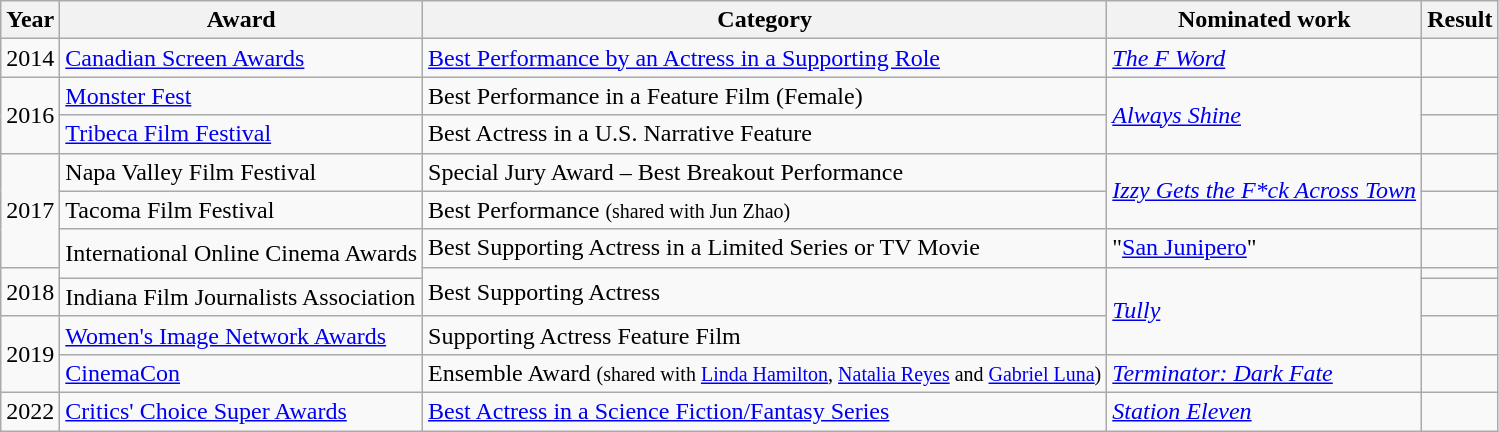<table class="wikitable sortable">
<tr>
<th>Year</th>
<th>Award</th>
<th>Category</th>
<th>Nominated work</th>
<th>Result</th>
</tr>
<tr>
<td>2014</td>
<td><a href='#'>Canadian Screen Awards</a></td>
<td><a href='#'>Best Performance by an Actress in a Supporting Role</a></td>
<td><em><a href='#'>The F Word</a></em></td>
<td></td>
</tr>
<tr>
<td rowspan="2">2016</td>
<td><a href='#'>Monster Fest</a></td>
<td>Best Performance in a Feature Film (Female)</td>
<td rowspan="2"><em><a href='#'>Always Shine</a></em></td>
<td></td>
</tr>
<tr>
<td><a href='#'>Tribeca Film Festival</a></td>
<td>Best Actress in a U.S. Narrative Feature</td>
<td></td>
</tr>
<tr>
<td rowspan="3">2017</td>
<td>Napa Valley Film Festival</td>
<td>Special Jury Award – Best Breakout Performance</td>
<td rowspan="2"><em><a href='#'>Izzy Gets the F*ck Across Town</a></em></td>
<td></td>
</tr>
<tr>
<td>Tacoma Film Festival</td>
<td>Best Performance <small>(shared with Jun Zhao)</small></td>
<td></td>
</tr>
<tr>
<td rowspan="2">International Online Cinema Awards</td>
<td>Best Supporting Actress in a Limited Series or TV Movie</td>
<td>"<a href='#'>San Junipero</a>"</td>
<td></td>
</tr>
<tr>
<td rowspan="2">2018</td>
<td rowspan="2">Best Supporting Actress</td>
<td rowspan="3"><em><a href='#'>Tully</a></em></td>
<td></td>
</tr>
<tr>
<td>Indiana Film Journalists Association</td>
<td></td>
</tr>
<tr>
<td rowspan="2">2019</td>
<td><a href='#'>Women's Image Network Awards</a></td>
<td>Supporting Actress Feature Film</td>
<td></td>
</tr>
<tr>
<td><a href='#'>CinemaCon</a></td>
<td>Ensemble Award <small>(shared with <a href='#'>Linda Hamilton</a>, <a href='#'>Natalia Reyes</a> and <a href='#'>Gabriel Luna</a>)</small></td>
<td><em><a href='#'>Terminator: Dark Fate</a></em></td>
<td></td>
</tr>
<tr>
<td>2022</td>
<td><a href='#'>Critics' Choice Super Awards</a></td>
<td><a href='#'>Best Actress in a Science Fiction/Fantasy Series</a></td>
<td><em><a href='#'>Station Eleven</a></em></td>
<td></td>
</tr>
</table>
